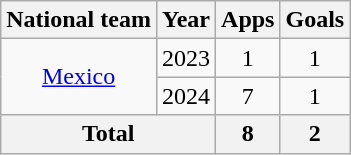<table class="wikitable" style="text-align:center">
<tr>
<th>National team</th>
<th>Year</th>
<th>Apps</th>
<th>Goals</th>
</tr>
<tr>
<td rowspan="2"><a href='#'>Mexico</a></td>
<td>2023</td>
<td>1</td>
<td>1</td>
</tr>
<tr>
<td>2024</td>
<td>7</td>
<td>1</td>
</tr>
<tr>
<th colspan="2">Total</th>
<th>8</th>
<th>2</th>
</tr>
</table>
